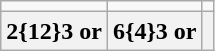<table class=wikitable>
<tr>
<td></td>
<td></td>
<td></td>
</tr>
<tr>
<th>2{12}3 or </th>
<th>6{4}3 or </th>
<th></th>
</tr>
</table>
